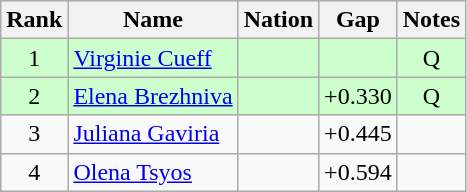<table class="wikitable sortable" style="text-align:center">
<tr>
<th>Rank</th>
<th>Name</th>
<th>Nation</th>
<th>Gap</th>
<th>Notes</th>
</tr>
<tr bgcolor=ccffcc>
<td>1</td>
<td align=left><a href='#'>Virginie Cueff</a></td>
<td align=left></td>
<td></td>
<td>Q</td>
</tr>
<tr bgcolor=ccffcc>
<td>2</td>
<td align=left><a href='#'>Elena Brezhniva</a></td>
<td align=left></td>
<td>+0.330</td>
<td>Q</td>
</tr>
<tr>
<td>3</td>
<td align=left><a href='#'>Juliana Gaviria</a></td>
<td align=left></td>
<td>+0.445</td>
<td></td>
</tr>
<tr>
<td>4</td>
<td align=left><a href='#'>Olena Tsyos</a></td>
<td align=left></td>
<td>+0.594</td>
<td></td>
</tr>
</table>
